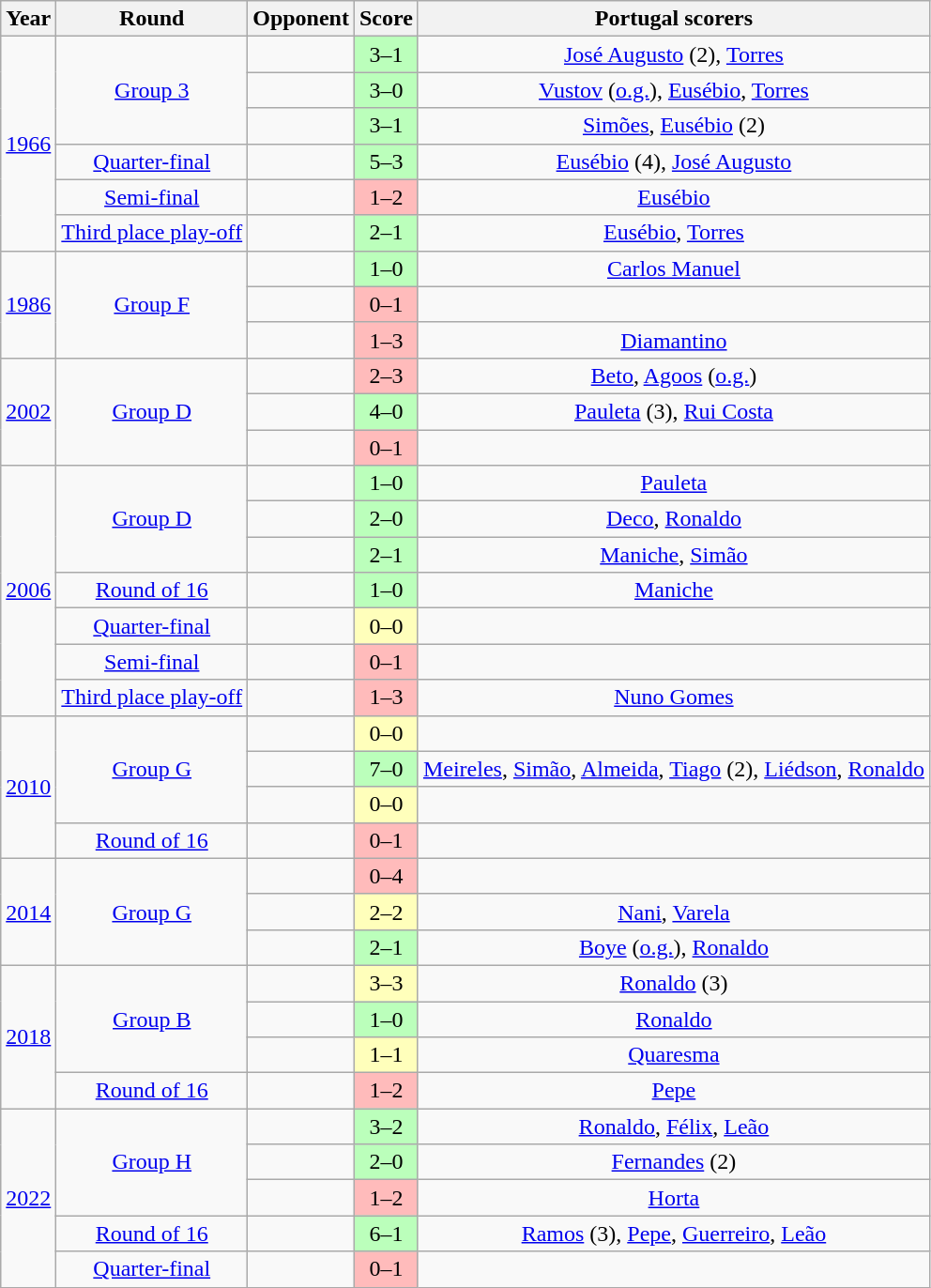<table class="wikitable sortable" style="text-align: center;">
<tr>
<th>Year</th>
<th>Round</th>
<th>Opponent</th>
<th>Score</th>
<th>Portugal scorers</th>
</tr>
<tr>
<td rowspan=6> <a href='#'>1966</a></td>
<td rowspan=3><a href='#'>Group 3</a></td>
<td align="center"></td>
<td bgcolor="#bbffbb">3–1</td>
<td><a href='#'>José Augusto</a> (2), <a href='#'>Torres</a></td>
</tr>
<tr>
<td></td>
<td bgcolor="#bbffbb">3–0</td>
<td><a href='#'>Vustov</a> (<a href='#'>o.g.</a>), <a href='#'>Eusébio</a>, <a href='#'>Torres</a></td>
</tr>
<tr>
<td></td>
<td bgcolor="#bbffbb">3–1</td>
<td><a href='#'>Simões</a>, <a href='#'>Eusébio</a> (2)</td>
</tr>
<tr>
<td><a href='#'>Quarter-final</a></td>
<td align="center"></td>
<td bgcolor="#bbffbb">5–3</td>
<td><a href='#'>Eusébio</a> (4), <a href='#'>José Augusto</a></td>
</tr>
<tr>
<td><a href='#'>Semi-final</a></td>
<td align="center"></td>
<td bgcolor="#ffbbbb">1–2</td>
<td><a href='#'>Eusébio</a></td>
</tr>
<tr>
<td><a href='#'>Third place play-off</a></td>
<td align="center"></td>
<td bgcolor="#bbffbb">2–1</td>
<td><a href='#'>Eusébio</a>, <a href='#'>Torres</a></td>
</tr>
<tr>
<td rowspan=3> <a href='#'>1986</a></td>
<td rowspan=3><a href='#'>Group F</a></td>
<td align="center"></td>
<td bgcolor="#bbffbb">1–0</td>
<td><a href='#'>Carlos Manuel</a></td>
</tr>
<tr>
<td></td>
<td bgcolor="#ffbbbb">0–1</td>
<td></td>
</tr>
<tr>
<td></td>
<td bgcolor="#ffbbbb">1–3</td>
<td><a href='#'>Diamantino</a></td>
</tr>
<tr>
<td rowspan=3>  <a href='#'>2002</a></td>
<td rowspan=3><a href='#'>Group D</a></td>
<td align="center"></td>
<td bgcolor="#ffbbbb">2–3</td>
<td><a href='#'>Beto</a>, <a href='#'>Agoos</a> (<a href='#'>o.g.</a>)</td>
</tr>
<tr>
<td></td>
<td bgcolor="#bbffbb">4–0</td>
<td><a href='#'>Pauleta</a> (3), <a href='#'>Rui Costa</a></td>
</tr>
<tr>
<td></td>
<td bgcolor="#ffbbbb">0–1</td>
<td></td>
</tr>
<tr>
<td rowspan=7> <a href='#'>2006</a></td>
<td rowspan=3><a href='#'>Group D</a></td>
<td align="center"></td>
<td bgcolor="#bbffbb">1–0</td>
<td><a href='#'>Pauleta</a></td>
</tr>
<tr>
<td></td>
<td bgcolor="#bbffbb">2–0</td>
<td><a href='#'>Deco</a>, <a href='#'>Ronaldo</a></td>
</tr>
<tr>
<td></td>
<td bgcolor="#bbffbb">2–1</td>
<td><a href='#'>Maniche</a>, <a href='#'>Simão</a></td>
</tr>
<tr>
<td><a href='#'>Round of 16</a></td>
<td align="center"></td>
<td bgcolor="#bbffbb">1–0</td>
<td><a href='#'>Maniche</a></td>
</tr>
<tr>
<td><a href='#'>Quarter-final</a></td>
<td align="center"></td>
<td bgcolor="#ffffbb">0–0 <br></td>
<td></td>
</tr>
<tr>
<td><a href='#'>Semi-final</a></td>
<td align="center"></td>
<td bgcolor="#ffbbbb">0–1</td>
<td></td>
</tr>
<tr>
<td><a href='#'>Third place play-off</a></td>
<td align="center"></td>
<td bgcolor="#ffbbbb">1–3</td>
<td><a href='#'>Nuno Gomes</a></td>
</tr>
<tr>
<td rowspan=4> <a href='#'>2010</a></td>
<td rowspan=3><a href='#'>Group G</a></td>
<td align="center"></td>
<td bgcolor="#ffffbb">0–0</td>
<td></td>
</tr>
<tr>
<td></td>
<td bgcolor="#bbffbb">7–0</td>
<td><a href='#'>Meireles</a>, <a href='#'>Simão</a>, <a href='#'>Almeida</a>, <a href='#'>Tiago</a> (2), <a href='#'>Liédson</a>, <a href='#'>Ronaldo</a></td>
</tr>
<tr>
<td></td>
<td bgcolor="#ffffbb">0–0</td>
<td></td>
</tr>
<tr>
<td><a href='#'>Round of 16</a></td>
<td align="center"></td>
<td bgcolor="#ffbbbb">0–1</td>
<td></td>
</tr>
<tr>
<td rowspan=3> <a href='#'>2014</a></td>
<td rowspan=3><a href='#'>Group G</a></td>
<td align="center"></td>
<td bgcolor="#ffbbbb">0–4</td>
<td></td>
</tr>
<tr>
<td></td>
<td bgcolor="#ffffbb">2–2</td>
<td><a href='#'>Nani</a>, <a href='#'>Varela</a></td>
</tr>
<tr>
<td></td>
<td bgcolor="#bbffbb">2–1</td>
<td><a href='#'>Boye</a> (<a href='#'>o.g.</a>), <a href='#'>Ronaldo</a></td>
</tr>
<tr>
<td rowspan=4> <a href='#'>2018</a></td>
<td rowspan=3><a href='#'>Group B</a></td>
<td align="center"></td>
<td bgcolor="#ffffbb">3–3</td>
<td><a href='#'>Ronaldo</a> (3)</td>
</tr>
<tr>
<td></td>
<td bgcolor="#bbffbb">1–0</td>
<td><a href='#'>Ronaldo</a></td>
</tr>
<tr>
<td></td>
<td bgcolor="#ffffbb">1–1</td>
<td><a href='#'>Quaresma</a></td>
</tr>
<tr>
<td><a href='#'>Round of 16</a></td>
<td align="center"></td>
<td bgcolor="#ffbbbb">1–2</td>
<td><a href='#'>Pepe</a></td>
</tr>
<tr>
<td rowspan=5> <a href='#'>2022</a></td>
<td rowspan=3><a href='#'>Group H</a></td>
<td align="center"></td>
<td bgcolor="#bbffbb">3–2</td>
<td><a href='#'>Ronaldo</a>, <a href='#'>Félix</a>, <a href='#'>Leão</a></td>
</tr>
<tr>
<td></td>
<td bgcolor="#bbffbb">2–0</td>
<td><a href='#'>Fernandes</a> (2)</td>
</tr>
<tr>
<td></td>
<td bgcolor="#ffbbbb">1–2</td>
<td><a href='#'>Horta</a></td>
</tr>
<tr>
<td><a href='#'>Round of 16</a></td>
<td align="center"></td>
<td bgcolor="#bbffbb">6–1</td>
<td><a href='#'>Ramos</a> (3), <a href='#'>Pepe</a>, <a href='#'>Guerreiro</a>, <a href='#'>Leão</a></td>
</tr>
<tr>
<td><a href='#'>Quarter-final</a></td>
<td align="center"></td>
<td bgcolor="#ffbbbb">0–1</td>
<td></td>
</tr>
</table>
